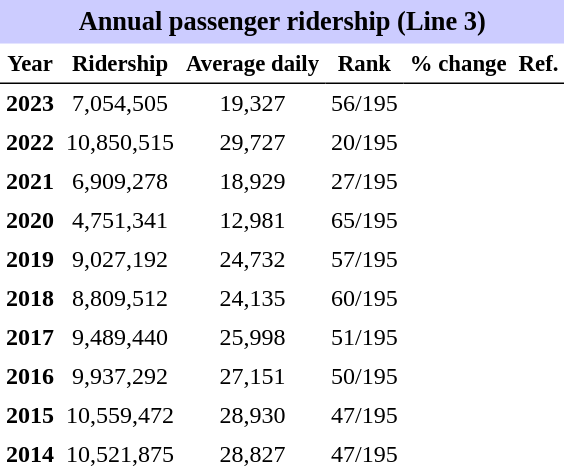<table class="toccolours" cellpadding="4" cellspacing="0" style="text-align:right;">
<tr>
<th colspan="6"  style="background-color:#ccf; background-color:#ccf; font-size:110%; text-align:center;">Annual passenger ridership (Line 3)</th>
</tr>
<tr style="font-size:95%; text-align:center">
<th style="border-bottom:1px solid black">Year</th>
<th style="border-bottom:1px solid black">Ridership</th>
<th style="border-bottom:1px solid black">Average daily</th>
<th style="border-bottom:1px solid black">Rank</th>
<th style="border-bottom:1px solid black">% change</th>
<th style="border-bottom:1px solid black">Ref.</th>
</tr>
<tr style="text-align:center;">
<td><strong>2023</strong></td>
<td>7,054,505</td>
<td>19,327</td>
<td>56/195</td>
<td></td>
<td></td>
</tr>
<tr style="text-align:center;">
<td><strong>2022</strong></td>
<td>10,850,515</td>
<td>29,727</td>
<td>20/195</td>
<td></td>
<td></td>
</tr>
<tr style="text-align:center;">
<td><strong>2021</strong></td>
<td>6,909,278</td>
<td>18,929</td>
<td>27/195</td>
<td></td>
<td></td>
</tr>
<tr style="text-align:center;">
<td><strong>2020</strong></td>
<td>4,751,341</td>
<td>12,981</td>
<td>65/195</td>
<td></td>
<td></td>
</tr>
<tr style="text-align:center;">
<td><strong>2019</strong></td>
<td>9,027,192</td>
<td>24,732</td>
<td>57/195</td>
<td></td>
<td></td>
</tr>
<tr style="text-align:center;">
<td><strong>2018</strong></td>
<td>8,809,512</td>
<td>24,135</td>
<td>60/195</td>
<td></td>
<td></td>
</tr>
<tr style="text-align:center;">
<td><strong>2017</strong></td>
<td>9,489,440</td>
<td>25,998</td>
<td>51/195</td>
<td></td>
<td></td>
</tr>
<tr style="text-align:center;">
<td><strong>2016</strong></td>
<td>9,937,292</td>
<td>27,151</td>
<td>50/195</td>
<td></td>
<td></td>
</tr>
<tr style="text-align:center;">
<td><strong>2015</strong></td>
<td>10,559,472</td>
<td>28,930</td>
<td>47/195</td>
<td></td>
<td></td>
</tr>
<tr style="text-align:center;">
<td><strong>2014</strong></td>
<td>10,521,875</td>
<td>28,827</td>
<td>47/195</td>
<td></td>
<td></td>
</tr>
</table>
